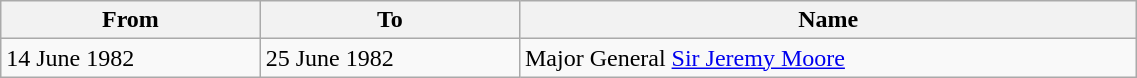<table class="wikitable" style="width:60%">
<tr>
<th>From</th>
<th>To</th>
<th>Name</th>
</tr>
<tr>
<td>14 June 1982</td>
<td>25 June 1982</td>
<td>Major General <a href='#'>Sir Jeremy Moore</a></td>
</tr>
</table>
